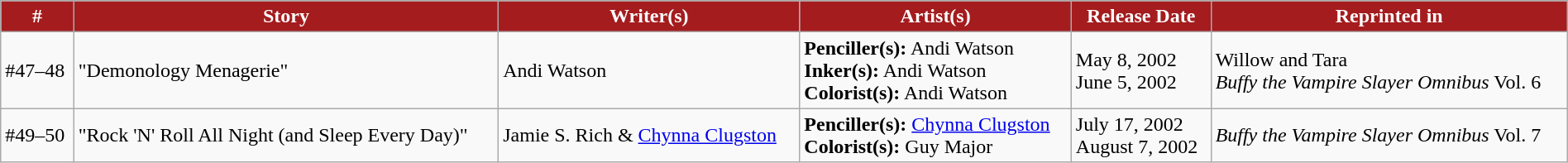<table style="width: 100%;" class="wikitable">
<tr>
<th style="background: #A41C1E; color: white;">#</th>
<th style="background: #A41C1E; color: white;">Story</th>
<th style="background: #A41C1E; color: white;">Writer(s)</th>
<th style="background: #A41C1E; color: white;">Artist(s)</th>
<th style="background: #A41C1E; color: white;">Release Date</th>
<th style="background: #A41C1E; color: white;">Reprinted in</th>
</tr>
<tr>
<td>#47–48</td>
<td>"Demonology Menagerie"</td>
<td>Andi Watson</td>
<td><strong>Penciller(s):</strong> Andi Watson<br><strong>Inker(s):</strong> Andi Watson<br><strong>Colorist(s):</strong> Andi Watson</td>
<td>May 8, 2002<br>June 5, 2002</td>
<td>Willow and Tara<br><em>Buffy the Vampire Slayer Omnibus</em> Vol. 6</td>
</tr>
<tr>
<td>#49–50</td>
<td>"Rock 'N' Roll All Night (and Sleep Every Day)"</td>
<td>Jamie S. Rich & <a href='#'>Chynna Clugston</a></td>
<td><strong>Penciller(s):</strong> <a href='#'>Chynna Clugston</a><br><strong>Colorist(s):</strong> Guy Major</td>
<td>July 17, 2002<br>August 7, 2002</td>
<td><em>Buffy the Vampire Slayer Omnibus</em> Vol. 7</td>
</tr>
</table>
